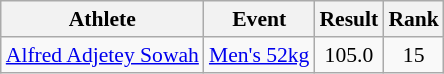<table class=wikitable style="font-size:90%">
<tr>
<th>Athlete</th>
<th>Event</th>
<th>Result</th>
<th>Rank</th>
</tr>
<tr>
<td><a href='#'>Alfred Adjetey Sowah</a></td>
<td><a href='#'>Men's 52kg</a></td>
<td style="text-align:center;">105.0</td>
<td style="text-align:center;">15</td>
</tr>
</table>
